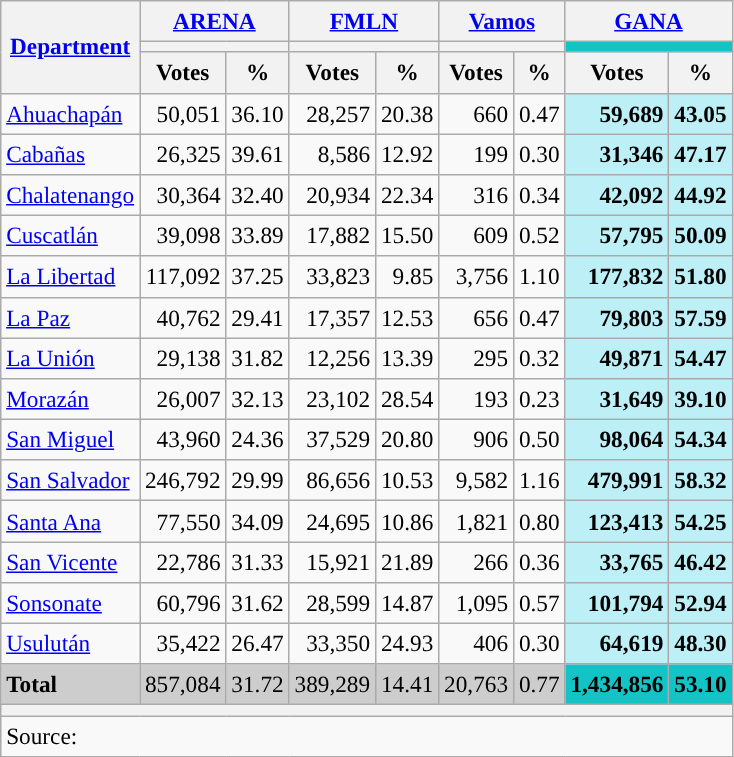<table class="wikitable sortable" style="text-align:right; font-size:97%; line-height:20px;">
<tr>
<th rowspan="3"><a href='#'>Department</a></th>
<th colspan="2" width="30px" class="unsortable"><a href='#'>ARENA</a></th>
<th colspan="2" width="30px" class="unsortable"><a href='#'>FMLN</a></th>
<th colspan="2" width="30px" class="unsortable"><a href='#'>Vamos</a></th>
<th colspan="2" width="30px" class="unsortable"><a href='#'>GANA</a></th>
</tr>
<tr>
<th colspan="2" style="background:"></th>
<th colspan="2" style="background:"></th>
<th colspan="2" style="background:"></th>
<th colspan="2" style="background:#13C3C6"></th>
</tr>
<tr>
<th data-sort-type="number">Votes</th>
<th data-sort-type="number">%</th>
<th data-sort-type="number">Votes</th>
<th data-sort-type="number">%</th>
<th data-sort-type="number">Votes</th>
<th data-sort-type="number">%</th>
<th data-sort-type="number">Votes</th>
<th data-sort-type="number">%</th>
</tr>
<tr>
<td align="left"><a href='#'>Ahuachapán</a></td>
<td>50,051</td>
<td>36.10</td>
<td>28,257</td>
<td>20.38</td>
<td>660</td>
<td>0.47</td>
<td style="background:#BCEFF6"><strong>59,689</strong></td>
<td style="background:#BCEFF6"><strong>43.05</strong></td>
</tr>
<tr>
<td align="left"><a href='#'>Cabañas</a></td>
<td>26,325</td>
<td>39.61</td>
<td>8,586</td>
<td>12.92</td>
<td>199</td>
<td>0.30</td>
<td style="background:#BCEFF6"><strong>31,346</strong></td>
<td style="background:#BCEFF6"><strong>47.17</strong></td>
</tr>
<tr>
<td align="left"><a href='#'>Chalatenango</a></td>
<td>30,364</td>
<td>32.40</td>
<td>20,934</td>
<td>22.34</td>
<td>316</td>
<td>0.34</td>
<td style="background:#BCEFF6"><strong>42,092</strong></td>
<td style="background:#BCEFF6"><strong>44.92</strong></td>
</tr>
<tr>
<td align="left"><a href='#'>Cuscatlán</a></td>
<td>39,098</td>
<td>33.89</td>
<td>17,882</td>
<td>15.50</td>
<td>609</td>
<td>0.52</td>
<td style="background:#BCEFF6"><strong>57,795</strong></td>
<td style="background:#BCEFF6"><strong>50.09</strong></td>
</tr>
<tr>
<td align="left"><a href='#'>La Libertad</a></td>
<td>117,092</td>
<td>37.25</td>
<td>33,823</td>
<td>9.85</td>
<td>3,756</td>
<td>1.10</td>
<td style="background:#BCEFF6"><strong>177,832</strong></td>
<td style="background:#BCEFF6"><strong>51.80</strong></td>
</tr>
<tr>
<td align="left"><a href='#'>La Paz</a></td>
<td>40,762</td>
<td>29.41</td>
<td>17,357</td>
<td>12.53</td>
<td>656</td>
<td>0.47</td>
<td style="background:#BCEFF6"><strong>79,803</strong></td>
<td style="background:#BCEFF6"><strong>57.59</strong></td>
</tr>
<tr>
<td align="left"><a href='#'>La Unión</a></td>
<td>29,138</td>
<td>31.82</td>
<td>12,256</td>
<td>13.39</td>
<td>295</td>
<td>0.32</td>
<td style="background:#BCEFF6"><strong>49,871</strong></td>
<td style="background:#BCEFF6"><strong>54.47</strong></td>
</tr>
<tr>
<td align="left"><a href='#'>Morazán</a></td>
<td>26,007</td>
<td>32.13</td>
<td>23,102</td>
<td>28.54</td>
<td>193</td>
<td>0.23</td>
<td style="background:#BCEFF6"><strong>31,649</strong></td>
<td style="background:#BCEFF6"><strong>39.10</strong></td>
</tr>
<tr>
<td align="left"><a href='#'>San Miguel</a></td>
<td>43,960</td>
<td>24.36</td>
<td>37,529</td>
<td>20.80</td>
<td>906</td>
<td>0.50</td>
<td style="background:#BCEFF6"><strong>98,064</strong></td>
<td style="background:#BCEFF6"><strong>54.34</strong></td>
</tr>
<tr>
<td align="left"><a href='#'>San Salvador</a></td>
<td>246,792</td>
<td>29.99</td>
<td>86,656</td>
<td>10.53</td>
<td>9,582</td>
<td>1.16</td>
<td style="background:#BCEFF6"><strong>479,991</strong></td>
<td style="background:#BCEFF6"><strong>58.32</strong></td>
</tr>
<tr>
<td align="left"><a href='#'>Santa Ana</a></td>
<td>77,550</td>
<td>34.09</td>
<td>24,695</td>
<td>10.86</td>
<td>1,821</td>
<td>0.80</td>
<td style="background:#BCEFF6"><strong>123,413</strong></td>
<td style="background:#BCEFF6"><strong>54.25</strong></td>
</tr>
<tr>
<td align="left"><a href='#'>San Vicente</a></td>
<td>22,786</td>
<td>31.33</td>
<td>15,921</td>
<td>21.89</td>
<td>266</td>
<td>0.36</td>
<td style="background:#BCEFF6"><strong>33,765</strong></td>
<td style="background:#BCEFF6"><strong>46.42</strong></td>
</tr>
<tr>
<td align="left"><a href='#'>Sonsonate</a></td>
<td>60,796</td>
<td>31.62</td>
<td>28,599</td>
<td>14.87</td>
<td>1,095</td>
<td>0.57</td>
<td style="background:#BCEFF6"><strong>101,794</strong></td>
<td style="background:#BCEFF6"><strong>52.94</strong></td>
</tr>
<tr>
<td align="left"><a href='#'>Usulután</a></td>
<td>35,422</td>
<td>26.47</td>
<td>33,350</td>
<td>24.93</td>
<td>406</td>
<td>0.30</td>
<td style="background:#BCEFF6"><strong>64,619</strong></td>
<td style="background:#BCEFF6"><strong>48.30</strong></td>
</tr>
<tr style="background:#CDCDCD;">
<td align="left"><strong>Total</strong></td>
<td>857,084</td>
<td>31.72</td>
<td>389,289</td>
<td>14.41</td>
<td>20,763</td>
<td>0.77</td>
<td style="background:#13C3C6"><strong>1,434,856</strong></td>
<td style="background:#13C3C6"><strong>53.10</strong></td>
</tr>
<tr>
<th colspan="9"></th>
</tr>
<tr>
<th style="text-align:left; font-weight:normal; background:#F9F9F9" colspan="9">Source: </th>
</tr>
</table>
